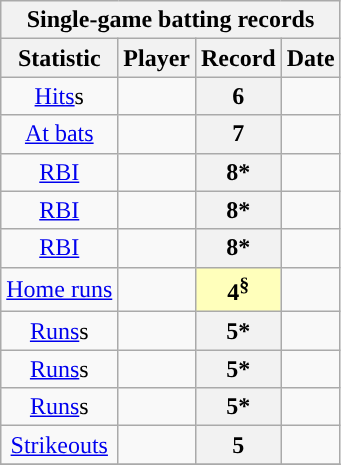<table class="wikitable sortable" style="text-align:center">
<tr>
<th colspan=5>Single-game batting records</th>
</tr>
<tr>
<th scope="col">Statistic</th>
<th scope="col">Player</th>
<th scope="col" class="unsortable">Record</th>
<th scope="col">Date</th>
</tr>
<tr>
<td><a href='#'>Hits</a>s</td>
<td></td>
<th scope="row">6</th>
<td></td>
</tr>
<tr>
<td><a href='#'>At bats</a></td>
<td></td>
<th scope="row">7</th>
<td></td>
</tr>
<tr>
<td><a href='#'>RBI</a></td>
<td></td>
<th scope="row">8*</th>
<td></td>
</tr>
<tr>
<td><a href='#'>RBI</a></td>
<td></td>
<th scope="row">8*</th>
<td></td>
</tr>
<tr>
<td><a href='#'>RBI</a></td>
<td></td>
<th scope="row">8*</th>
<td></td>
</tr>
<tr>
<td><a href='#'>Home runs</a></td>
<td></td>
<th scope="row" style="background-color:#ffffbb">4<sup>§</sup></th>
<td></td>
</tr>
<tr>
<td><a href='#'>Runs</a>s</td>
<td></td>
<th scope="row">5*</th>
<td></td>
</tr>
<tr>
<td><a href='#'>Runs</a>s</td>
<td></td>
<th scope="row">5*</th>
<td></td>
</tr>
<tr>
<td><a href='#'>Runs</a>s</td>
<td></td>
<th scope="row">5*</th>
<td></td>
</tr>
<tr>
<td><a href='#'>Strikeouts</a></td>
<td></td>
<th scope="row">5</th>
<td></td>
</tr>
<tr>
</tr>
</table>
